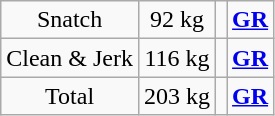<table class = "wikitable" style="text-align:center;">
<tr>
<td>Snatch</td>
<td>92 kg</td>
<td align=left></td>
<td><strong><a href='#'>GR</a></strong></td>
</tr>
<tr>
<td>Clean & Jerk</td>
<td>116 kg</td>
<td align=left></td>
<td><strong><a href='#'>GR</a></strong></td>
</tr>
<tr>
<td>Total</td>
<td>203 kg</td>
<td align=left></td>
<td><strong><a href='#'>GR</a></strong></td>
</tr>
</table>
